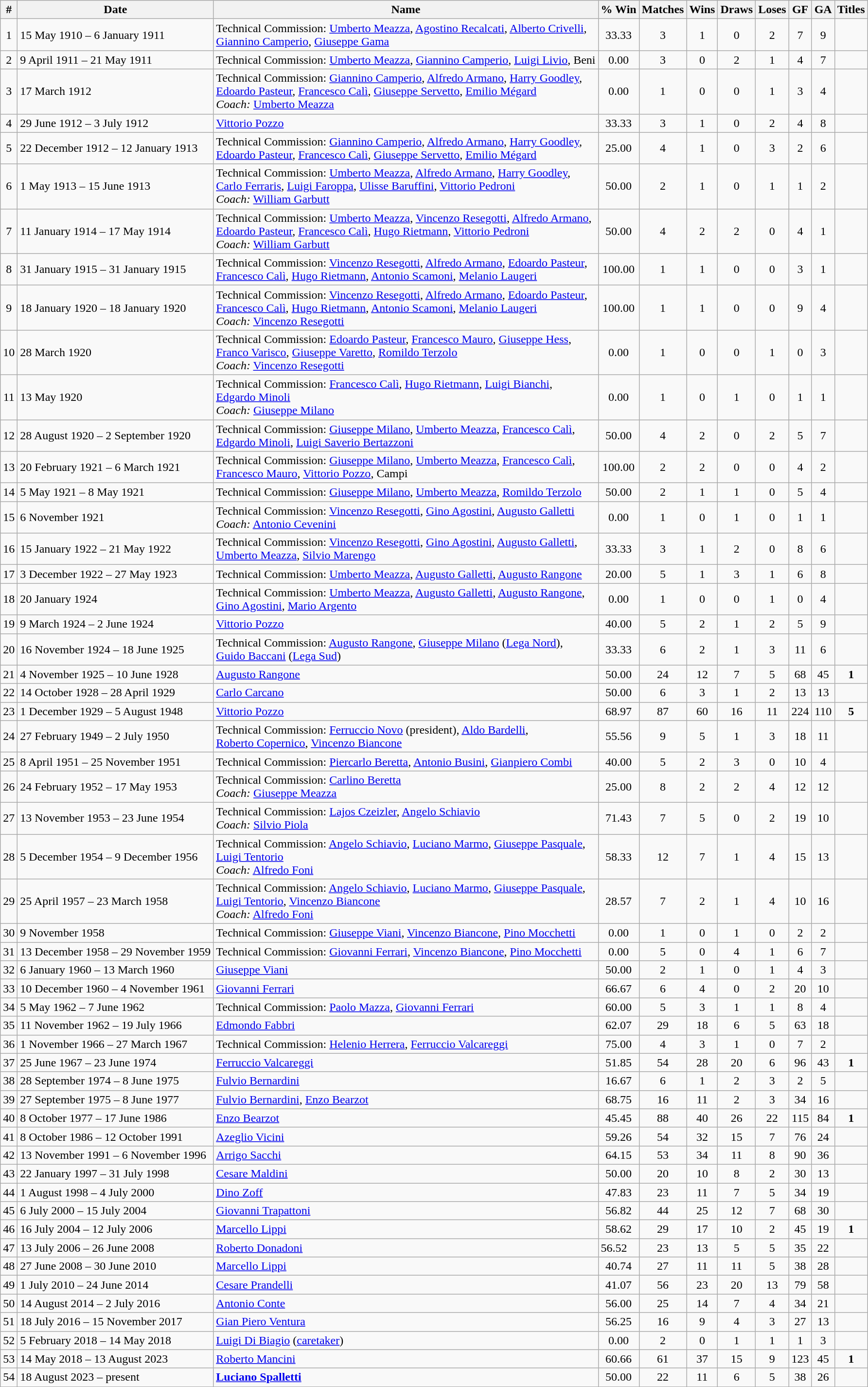<table class="wikitable sortable">
<tr>
<th align="center"><strong>#</strong></th>
<th align="center"><strong>Date</strong></th>
<th align="center"><strong>Name</strong></th>
<th align="center"><strong>% Win</strong></th>
<th align="center"><strong>Matches</strong></th>
<th align="center"><strong>Wins</strong></th>
<th align="center"><strong>Draws</strong></th>
<th align="center"><strong>Loses</strong></th>
<th align="center"><strong>GF</strong></th>
<th align="center"><strong>GA</strong></th>
<th align="center"><strong>Titles</strong></th>
</tr>
<tr>
<td align="center">1</td>
<td>15 May 1910 – 6 January 1911</td>
<td>Technical Commission: <a href='#'>Umberto Meazza</a>, <a href='#'>Agostino Recalcati</a>, <a href='#'>Alberto Crivelli</a>,<br><a href='#'>Giannino Camperio</a>, <a href='#'>Giuseppe Gama</a></td>
<td align="center">33.33</td>
<td align="center">3</td>
<td align="center">1</td>
<td align="center">0</td>
<td align="center">2</td>
<td align="center">7</td>
<td align="center">9</td>
<td align="center"></td>
</tr>
<tr>
<td align="center">2</td>
<td>9 April 1911 – 21 May 1911</td>
<td>Technical Commission: <a href='#'>Umberto Meazza</a>, <a href='#'>Giannino Camperio</a>, <a href='#'>Luigi Livio</a>, Beni</td>
<td align="center">0.00</td>
<td align="center">3</td>
<td align="center">0</td>
<td align="center">2</td>
<td align="center">1</td>
<td align="center">4</td>
<td align="center">7</td>
<td align="center"></td>
</tr>
<tr>
<td align="center">3</td>
<td>17 March 1912</td>
<td>Technical Commission: <a href='#'>Giannino Camperio</a>, <a href='#'>Alfredo Armano</a>, <a href='#'>Harry Goodley</a>,<br><a href='#'>Edoardo Pasteur</a>, <a href='#'>Francesco Calì</a>, <a href='#'>Giuseppe Servetto</a>, <a href='#'>Emilio Mégard</a><br><em>Coach:</em> <a href='#'>Umberto Meazza</a></td>
<td align="center">0.00</td>
<td align="center">1</td>
<td align="center">0</td>
<td align="center">0</td>
<td align="center">1</td>
<td align="center">3</td>
<td align="center">4</td>
<td align="center"></td>
</tr>
<tr>
<td align="center">4</td>
<td>29 June 1912 – 3 July 1912</td>
<td><a href='#'>Vittorio Pozzo</a></td>
<td align="center">33.33</td>
<td align="center">3</td>
<td align="center">1</td>
<td align="center">0</td>
<td align="center">2</td>
<td align="center">4</td>
<td align="center">8</td>
<td align="center"></td>
</tr>
<tr>
<td align="center">5</td>
<td>22 December 1912 – 12 January 1913</td>
<td>Technical Commission: <a href='#'>Giannino Camperio</a>, <a href='#'>Alfredo Armano</a>, <a href='#'>Harry Goodley</a>,<br><a href='#'>Edoardo Pasteur</a>, <a href='#'>Francesco Calì</a>, <a href='#'>Giuseppe Servetto</a>, <a href='#'>Emilio Mégard</a></td>
<td align="center">25.00</td>
<td align="center">4</td>
<td align="center">1</td>
<td align="center">0</td>
<td align="center">3</td>
<td align="center">2</td>
<td align="center">6</td>
<td align="center"></td>
</tr>
<tr>
<td align="center">6</td>
<td>1 May 1913 – 15 June 1913</td>
<td>Technical Commission: <a href='#'>Umberto Meazza</a>, <a href='#'>Alfredo Armano</a>, <a href='#'>Harry Goodley</a>,<br><a href='#'>Carlo Ferraris</a>, <a href='#'>Luigi Faroppa</a>, <a href='#'>Ulisse Baruffini</a>, <a href='#'>Vittorio Pedroni</a><br><em>Coach:</em> <a href='#'>William Garbutt</a></td>
<td align="center">50.00</td>
<td align="center">2</td>
<td align="center">1</td>
<td align="center">0</td>
<td align="center">1</td>
<td align="center">1</td>
<td align="center">2</td>
<td align="center"></td>
</tr>
<tr>
<td align="center">7</td>
<td>11 January 1914 – 17 May 1914</td>
<td>Technical Commission: <a href='#'>Umberto Meazza</a>, <a href='#'>Vincenzo Resegotti</a>, <a href='#'>Alfredo Armano</a>,<br><a href='#'>Edoardo Pasteur</a>, <a href='#'>Francesco Calì</a>, <a href='#'>Hugo Rietmann</a>, <a href='#'>Vittorio Pedroni</a><br><em>Coach:</em> <a href='#'>William Garbutt</a></td>
<td align="center">50.00</td>
<td align="center">4</td>
<td align="center">2</td>
<td align="center">2</td>
<td align="center">0</td>
<td align="center">4</td>
<td align="center">1</td>
<td align="center"></td>
</tr>
<tr>
<td align="center">8</td>
<td>31 January 1915 – 31 January 1915</td>
<td>Technical Commission: <a href='#'>Vincenzo Resegotti</a>, <a href='#'>Alfredo Armano</a>, <a href='#'>Edoardo Pasteur</a>,<br><a href='#'>Francesco Calì</a>, <a href='#'>Hugo Rietmann</a>, <a href='#'>Antonio Scamoni</a>, <a href='#'>Melanio Laugeri</a></td>
<td align="center">100.00</td>
<td align="center">1</td>
<td align="center">1</td>
<td align="center">0</td>
<td align="center">0</td>
<td align="center">3</td>
<td align="center">1</td>
<td align="center"></td>
</tr>
<tr>
<td align="center">9</td>
<td>18 January 1920 – 18 January 1920</td>
<td>Technical Commission: <a href='#'>Vincenzo Resegotti</a>, <a href='#'>Alfredo Armano</a>, <a href='#'>Edoardo Pasteur</a>,<br><a href='#'>Francesco Calì</a>, <a href='#'>Hugo Rietmann</a>, <a href='#'>Antonio Scamoni</a>, <a href='#'>Melanio Laugeri</a><br><em>Coach:</em> <a href='#'>Vincenzo Resegotti</a></td>
<td align="center">100.00</td>
<td align="center">1</td>
<td align="center">1</td>
<td align="center">0</td>
<td align="center">0</td>
<td align="center">9</td>
<td align="center">4</td>
<td align="center"></td>
</tr>
<tr>
<td align="center">10</td>
<td>28 March 1920</td>
<td>Technical Commission: <a href='#'>Edoardo Pasteur</a>, <a href='#'>Francesco Mauro</a>, <a href='#'>Giuseppe Hess</a>,<br><a href='#'>Franco Varisco</a>, <a href='#'>Giuseppe Varetto</a>, <a href='#'>Romildo Terzolo</a><br><em>Coach:</em> <a href='#'>Vincenzo Resegotti</a></td>
<td align="center">0.00</td>
<td align="center">1</td>
<td align="center">0</td>
<td align="center">0</td>
<td align="center">1</td>
<td align="center">0</td>
<td align="center">3</td>
<td align="center"></td>
</tr>
<tr>
<td align="center">11</td>
<td>13 May 1920</td>
<td>Technical Commission: <a href='#'>Francesco Calì</a>, <a href='#'>Hugo Rietmann</a>, <a href='#'>Luigi Bianchi</a>,<br><a href='#'>Edgardo Minoli</a><br><em>Coach:</em> <a href='#'>Giuseppe Milano</a></td>
<td align="center">0.00</td>
<td align="center">1</td>
<td align="center">0</td>
<td align="center">1</td>
<td align="center">0</td>
<td align="center">1</td>
<td align="center">1</td>
<td align="center"></td>
</tr>
<tr>
<td align="center">12</td>
<td>28 August 1920 – 2 September 1920</td>
<td>Technical Commission: <a href='#'>Giuseppe Milano</a>, <a href='#'>Umberto Meazza</a>, <a href='#'>Francesco Calì</a>,<br><a href='#'>Edgardo Minoli</a>, <a href='#'>Luigi Saverio Bertazzoni</a></td>
<td align="center">50.00</td>
<td align="center">4</td>
<td align="center">2</td>
<td align="center">0</td>
<td align="center">2</td>
<td align="center">5</td>
<td align="center">7</td>
<td align="center"></td>
</tr>
<tr>
<td align="center">13</td>
<td>20 February 1921 – 6 March 1921</td>
<td>Technical Commission: <a href='#'>Giuseppe Milano</a>, <a href='#'>Umberto Meazza</a>, <a href='#'>Francesco Calì</a>,<br><a href='#'>Francesco Mauro</a>, <a href='#'>Vittorio Pozzo</a>, Campi</td>
<td align="center">100.00</td>
<td align="center">2</td>
<td align="center">2</td>
<td align="center">0</td>
<td align="center">0</td>
<td align="center">4</td>
<td align="center">2</td>
<td align="center"></td>
</tr>
<tr>
<td align="center">14</td>
<td>5 May 1921 – 8 May 1921</td>
<td>Technical Commission: <a href='#'>Giuseppe Milano</a>, <a href='#'>Umberto Meazza</a>, <a href='#'>Romildo Terzolo</a></td>
<td align="center">50.00</td>
<td align="center">2</td>
<td align="center">1</td>
<td align="center">1</td>
<td align="center">0</td>
<td align="center">5</td>
<td align="center">4</td>
<td align="center"></td>
</tr>
<tr>
<td align="center">15</td>
<td>6 November 1921</td>
<td>Technical Commission: <a href='#'>Vincenzo Resegotti</a>, <a href='#'>Gino Agostini</a>, <a href='#'>Augusto Galletti</a><br><em>Coach:</em> <a href='#'>Antonio Cevenini</a></td>
<td align="center">0.00</td>
<td align="center">1</td>
<td align="center">0</td>
<td align="center">1</td>
<td align="center">0</td>
<td align="center">1</td>
<td align="center">1</td>
<td align="center"></td>
</tr>
<tr>
<td align="center">16</td>
<td>15 January 1922 – 21 May 1922</td>
<td>Technical Commission: <a href='#'>Vincenzo Resegotti</a>, <a href='#'>Gino Agostini</a>, <a href='#'>Augusto Galletti</a>,<br><a href='#'>Umberto Meazza</a>, <a href='#'>Silvio Marengo</a></td>
<td align="center">33.33</td>
<td align="center">3</td>
<td align="center">1</td>
<td align="center">2</td>
<td align="center">0</td>
<td align="center">8</td>
<td align="center">6</td>
<td align="center"></td>
</tr>
<tr>
<td align="center">17</td>
<td>3 December 1922 – 27 May 1923</td>
<td>Technical Commission: <a href='#'>Umberto Meazza</a>, <a href='#'>Augusto Galletti</a>, <a href='#'>Augusto Rangone</a></td>
<td align="center">20.00</td>
<td align="center">5</td>
<td align="center">1</td>
<td align="center">3</td>
<td align="center">1</td>
<td align="center">6</td>
<td align="center">8</td>
<td align="center"></td>
</tr>
<tr>
<td align="center">18</td>
<td>20 January 1924</td>
<td>Technical Commission: <a href='#'>Umberto Meazza</a>, <a href='#'>Augusto Galletti</a>, <a href='#'>Augusto Rangone</a>,<br><a href='#'>Gino Agostini</a>, <a href='#'>Mario Argento</a></td>
<td align="center">0.00</td>
<td align="center">1</td>
<td align="center">0</td>
<td align="center">0</td>
<td align="center">1</td>
<td align="center">0</td>
<td align="center">4</td>
<td align="center"></td>
</tr>
<tr>
<td align="center">19</td>
<td>9 March 1924 – 2 June 1924</td>
<td><a href='#'>Vittorio Pozzo</a></td>
<td align="center">40.00</td>
<td align="center">5</td>
<td align="center">2</td>
<td align="center">1</td>
<td align="center">2</td>
<td align="center">5</td>
<td align="center">9</td>
<td align="center"></td>
</tr>
<tr>
<td align="center">20</td>
<td>16 November 1924 – 18 June 1925</td>
<td>Technical Commission: <a href='#'>Augusto Rangone</a>, <a href='#'>Giuseppe Milano</a> (<a href='#'>Lega Nord</a>),<br><a href='#'>Guido Baccani</a> (<a href='#'>Lega Sud</a>)</td>
<td align="center">33.33</td>
<td align="center">6</td>
<td align="center">2</td>
<td align="center">1</td>
<td align="center">3</td>
<td align="center">11</td>
<td align="center">6</td>
<td align="center"></td>
</tr>
<tr>
<td align="center">21</td>
<td>4 November 1925 – 10 June 1928</td>
<td><a href='#'>Augusto Rangone</a></td>
<td align="center">50.00</td>
<td align="center">24</td>
<td align="center">12</td>
<td align="center">7</td>
<td align="center">5</td>
<td align="center">68</td>
<td align="center">45</td>
<td align="center"><strong>1</strong></td>
</tr>
<tr>
<td align="center">22</td>
<td>14 October 1928 – 28 April 1929</td>
<td><a href='#'>Carlo Carcano</a></td>
<td align="center">50.00</td>
<td align="center">6</td>
<td align="center">3</td>
<td align="center">1</td>
<td align="center">2</td>
<td align="center">13</td>
<td align="center">13</td>
<td align="center"></td>
</tr>
<tr>
<td align="center">23</td>
<td>1 December 1929 – 5 August 1948</td>
<td><a href='#'>Vittorio Pozzo</a></td>
<td align="center">68.97</td>
<td align="center">87</td>
<td align="center">60</td>
<td align="center">16</td>
<td align="center">11</td>
<td align="center">224</td>
<td align="center">110</td>
<td align="center"><strong>5</strong></td>
</tr>
<tr>
<td align="center">24</td>
<td>27 February 1949 – 2 July 1950</td>
<td>Technical Commission: <a href='#'>Ferruccio Novo</a> (president), <a href='#'>Aldo Bardelli</a>,<br><a href='#'>Roberto Copernico</a>, <a href='#'>Vincenzo Biancone</a></td>
<td align="center">55.56</td>
<td align="center">9</td>
<td align="center">5</td>
<td align="center">1</td>
<td align="center">3</td>
<td align="center">18</td>
<td align="center">11</td>
<td align="center"></td>
</tr>
<tr>
<td align="center">25</td>
<td>8 April 1951 – 25 November 1951</td>
<td>Technical Commission: <a href='#'>Piercarlo Beretta</a>, <a href='#'>Antonio Busini</a>, <a href='#'>Gianpiero Combi</a></td>
<td align="center">40.00</td>
<td align="center">5</td>
<td align="center">2</td>
<td align="center">3</td>
<td align="center">0</td>
<td align="center">10</td>
<td align="center">4</td>
<td align="center"></td>
</tr>
<tr>
<td align="center">26</td>
<td>24 February 1952 – 17 May 1953</td>
<td>Technical Commission: <a href='#'>Carlino Beretta</a><br><em>Coach:</em> <a href='#'>Giuseppe Meazza</a></td>
<td align="center">25.00</td>
<td align="center">8</td>
<td align="center">2</td>
<td align="center">2</td>
<td align="center">4</td>
<td align="center">12</td>
<td align="center">12</td>
<td align="center"></td>
</tr>
<tr>
<td align="center">27</td>
<td>13 November 1953 – 23 June 1954</td>
<td>Technical Commission: <a href='#'>Lajos Czeizler</a>, <a href='#'>Angelo Schiavio</a><br><em>Coach:</em> <a href='#'>Silvio Piola</a></td>
<td align="center">71.43</td>
<td align="center">7</td>
<td align="center">5</td>
<td align="center">0</td>
<td align="center">2</td>
<td align="center">19</td>
<td align="center">10</td>
<td align="center"></td>
</tr>
<tr>
<td align="center">28</td>
<td>5 December 1954 – 9 December 1956</td>
<td>Technical Commission: <a href='#'>Angelo Schiavio</a>, <a href='#'>Luciano Marmo</a>, <a href='#'>Giuseppe Pasquale</a>,<br><a href='#'>Luigi Tentorio</a><br><em>Coach:</em> <a href='#'>Alfredo Foni</a></td>
<td align="center">58.33</td>
<td align="center">12</td>
<td align="center">7</td>
<td align="center">1</td>
<td align="center">4</td>
<td align="center">15</td>
<td align="center">13</td>
<td align="center"></td>
</tr>
<tr>
<td align="center">29</td>
<td>25 April 1957 – 23 March 1958</td>
<td>Technical Commission: <a href='#'>Angelo Schiavio</a>, <a href='#'>Luciano Marmo</a>, <a href='#'>Giuseppe Pasquale</a>,<br><a href='#'>Luigi Tentorio</a>, <a href='#'>Vincenzo Biancone</a><br><em>Coach:</em> <a href='#'>Alfredo Foni</a></td>
<td align="center">28.57</td>
<td align="center">7</td>
<td align="center">2</td>
<td align="center">1</td>
<td align="center">4</td>
<td align="center">10</td>
<td align="center">16</td>
<td align="center"></td>
</tr>
<tr>
<td align="center">30</td>
<td>9 November 1958</td>
<td>Technical Commission: <a href='#'>Giuseppe Viani</a>, <a href='#'>Vincenzo Biancone</a>, <a href='#'>Pino Mocchetti</a></td>
<td align="center">0.00</td>
<td align="center">1</td>
<td align="center">0</td>
<td align="center">1</td>
<td align="center">0</td>
<td align="center">2</td>
<td align="center">2</td>
<td align="center"></td>
</tr>
<tr>
<td align="center">31</td>
<td>13 December 1958 – 29 November 1959</td>
<td>Technical Commission: <a href='#'>Giovanni Ferrari</a>, <a href='#'>Vincenzo Biancone</a>, <a href='#'>Pino Mocchetti</a></td>
<td align="center">0.00</td>
<td align="center">5</td>
<td align="center">0</td>
<td align="center">4</td>
<td align="center">1</td>
<td align="center">6</td>
<td align="center">7</td>
<td align="center"></td>
</tr>
<tr>
<td align="center">32</td>
<td>6 January 1960 – 13 March 1960</td>
<td><a href='#'>Giuseppe Viani</a></td>
<td align="center">50.00</td>
<td align="center">2</td>
<td align="center">1</td>
<td align="center">0</td>
<td align="center">1</td>
<td align="center">4</td>
<td align="center">3</td>
<td align="center"></td>
</tr>
<tr>
<td align="center">33</td>
<td>10 December 1960 – 4 November 1961</td>
<td><a href='#'>Giovanni Ferrari</a></td>
<td align="center">66.67</td>
<td align="center">6</td>
<td align="center">4</td>
<td align="center">0</td>
<td align="center">2</td>
<td align="center">20</td>
<td align="center">10</td>
<td align="center"></td>
</tr>
<tr>
<td align="center">34</td>
<td>5 May 1962 – 7 June 1962</td>
<td>Technical Commission: <a href='#'>Paolo Mazza</a>, <a href='#'>Giovanni Ferrari</a></td>
<td align="center">60.00</td>
<td align="center">5</td>
<td align="center">3</td>
<td align="center">1</td>
<td align="center">1</td>
<td align="center">8</td>
<td align="center">4</td>
<td align="center"></td>
</tr>
<tr>
<td align="center">35</td>
<td>11 November 1962 – 19 July 1966</td>
<td><a href='#'>Edmondo Fabbri</a></td>
<td align="center">62.07</td>
<td align="center">29</td>
<td align="center">18</td>
<td align="center">6</td>
<td align="center">5</td>
<td align="center">63</td>
<td align="center">18</td>
<td align="center"></td>
</tr>
<tr>
<td align="center">36</td>
<td>1 November 1966 – 27 March 1967</td>
<td>Technical Commission: <a href='#'>Helenio Herrera</a>, <a href='#'>Ferruccio Valcareggi</a></td>
<td align="center">75.00</td>
<td align="center">4</td>
<td align="center">3</td>
<td align="center">1</td>
<td align="center">0</td>
<td align="center">7</td>
<td align="center">2</td>
<td align="center"></td>
</tr>
<tr>
<td align="center">37</td>
<td>25 June 1967 – 23 June 1974</td>
<td><a href='#'>Ferruccio Valcareggi</a></td>
<td align="center">51.85</td>
<td align="center">54</td>
<td align="center">28</td>
<td align="center">20</td>
<td align="center">6</td>
<td align="center">96</td>
<td align="center">43</td>
<td align="center"><strong>1</strong></td>
</tr>
<tr>
<td align="center">38</td>
<td>28 September 1974 – 8 June 1975</td>
<td><a href='#'>Fulvio Bernardini</a></td>
<td align="center">16.67</td>
<td align="center">6</td>
<td align="center">1</td>
<td align="center">2</td>
<td align="center">3</td>
<td align="center">2</td>
<td align="center">5</td>
<td align="center"></td>
</tr>
<tr>
<td align="center">39</td>
<td>27 September 1975 – 8 June 1977</td>
<td><a href='#'>Fulvio Bernardini</a>, <a href='#'>Enzo Bearzot</a></td>
<td align="center">68.75</td>
<td align="center">16</td>
<td align="center">11</td>
<td align="center">2</td>
<td align="center">3</td>
<td align="center">34</td>
<td align="center">16</td>
<td align="center"></td>
</tr>
<tr>
<td align="center">40</td>
<td>8 October 1977 – 17 June 1986</td>
<td><a href='#'>Enzo Bearzot</a></td>
<td align="center">45.45</td>
<td align="center">88</td>
<td align="center">40</td>
<td align="center">26</td>
<td align="center">22</td>
<td align="center">115</td>
<td align="center">84</td>
<td align="center"><strong>1</strong></td>
</tr>
<tr>
<td align="center">41</td>
<td>8 October 1986 – 12 October 1991</td>
<td><a href='#'>Azeglio Vicini</a></td>
<td align="center">59.26</td>
<td align="center">54</td>
<td align="center">32</td>
<td align="center">15</td>
<td align="center">7</td>
<td align="center">76</td>
<td align="center">24</td>
<td align="center"></td>
</tr>
<tr>
<td align="center">42</td>
<td>13 November 1991 – 6 November 1996</td>
<td><a href='#'>Arrigo Sacchi</a></td>
<td align="center">64.15</td>
<td align="center">53</td>
<td align="center">34</td>
<td align="center">11</td>
<td align="center">8</td>
<td align="center">90</td>
<td align="center">36</td>
<td align="center"></td>
</tr>
<tr>
<td align="center">43</td>
<td>22 January 1997 – 31 July 1998</td>
<td><a href='#'>Cesare Maldini</a></td>
<td align="center">50.00</td>
<td align="center">20</td>
<td align="center">10</td>
<td align="center">8</td>
<td align="center">2</td>
<td align="center">30</td>
<td align="center">13</td>
<td align="center"></td>
</tr>
<tr>
<td align="center">44</td>
<td>1 August 1998 – 4 July 2000</td>
<td><a href='#'>Dino Zoff</a></td>
<td align="center">47.83</td>
<td align="center">23</td>
<td align="center">11</td>
<td align="center">7</td>
<td align="center">5</td>
<td align="center">34</td>
<td align="center">19</td>
<td align="center"></td>
</tr>
<tr>
<td align="center">45</td>
<td>6 July 2000 – 15 July 2004</td>
<td><a href='#'>Giovanni Trapattoni</a></td>
<td align="center">56.82</td>
<td align="center">44</td>
<td align="center">25</td>
<td align="center">12</td>
<td align="center">7</td>
<td align="center">68</td>
<td align="center">30</td>
<td align="center"></td>
</tr>
<tr>
<td align="center">46</td>
<td>16 July 2004 – 12 July 2006</td>
<td><a href='#'>Marcello Lippi</a></td>
<td align="center">58.62</td>
<td align="center">29</td>
<td align="center">17</td>
<td align="center">10</td>
<td align="center">2</td>
<td align="center">45</td>
<td align="center">19</td>
<td align="center"><strong>1</strong></td>
</tr>
<tr>
<td align="center">47</td>
<td>13 July 2006 – 26 June 2008</td>
<td><a href='#'>Roberto Donadoni</a></td>
<td align="v">56.52</td>
<td align="center">23</td>
<td align="center">13</td>
<td align="center">5</td>
<td align="center">5</td>
<td align="center">35</td>
<td align="center">22</td>
<td align="center"></td>
</tr>
<tr>
<td align="center">48</td>
<td>27 June 2008 – 30 June 2010</td>
<td><a href='#'>Marcello Lippi</a></td>
<td align="center">40.74</td>
<td align="center">27</td>
<td align="center">11</td>
<td align="center">11</td>
<td align="center">5</td>
<td align="center">38</td>
<td align="center">28</td>
<td align="center"></td>
</tr>
<tr>
<td align="center">49</td>
<td>1 July 2010 – 24 June 2014</td>
<td><a href='#'>Cesare Prandelli</a></td>
<td align="center">41.07</td>
<td align="center">56</td>
<td align="center">23</td>
<td align="center">20</td>
<td align="center">13</td>
<td align="center">79</td>
<td align="center">58</td>
<td align="center"></td>
</tr>
<tr>
<td align="center">50</td>
<td>14 August 2014 – 2 July 2016</td>
<td><a href='#'>Antonio Conte</a></td>
<td align="center">56.00</td>
<td align="center">25</td>
<td align="center">14</td>
<td align="center">7</td>
<td align="center">4</td>
<td align="center">34</td>
<td align="center">21</td>
<td align="center"></td>
</tr>
<tr>
<td align="center">51</td>
<td>18 July 2016 – 15 November 2017</td>
<td><a href='#'>Gian Piero Ventura</a></td>
<td align="center">56.25</td>
<td align="center">16</td>
<td align="center">9</td>
<td align="center">4</td>
<td align="center">3</td>
<td align="center">27</td>
<td align="center">13</td>
<td align="center"></td>
</tr>
<tr>
<td align="center">52</td>
<td>5 February 2018 – 14 May 2018</td>
<td><a href='#'>Luigi Di Biagio</a> (<a href='#'>caretaker</a>)</td>
<td align="center">0.00</td>
<td align="center">2</td>
<td align="center">0</td>
<td align="center">1</td>
<td align="center">1</td>
<td align="center">1</td>
<td align="center">3</td>
<td align="center"></td>
</tr>
<tr>
<td align="center">53</td>
<td>14 May 2018 – 13 August 2023</td>
<td><a href='#'>Roberto Mancini</a></td>
<td align="center">60.66</td>
<td align="center">61</td>
<td align="center">37</td>
<td align="center">15</td>
<td align="center">9</td>
<td align="center">123</td>
<td align="center">45</td>
<td align="center"><strong>1</strong></td>
</tr>
<tr>
<td align="center">54</td>
<td>18 August 2023 – present</td>
<td><strong><a href='#'>Luciano Spalletti</a></strong></td>
<td align="center">50.00</td>
<td align="center">22</td>
<td align="center">11</td>
<td align="center">6</td>
<td align="center">5</td>
<td align="center">38</td>
<td align="center">26</td>
<td align="center"></td>
</tr>
</table>
